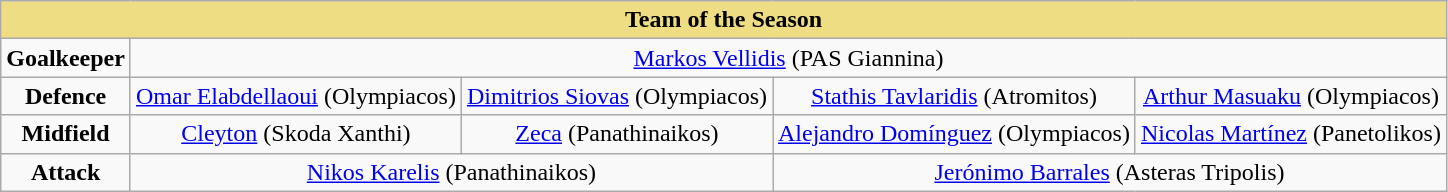<table class="wikitable" style="text-align:center">
<tr>
<th colspan="5" style="background-color: #eedd82">Team of the Season</th>
</tr>
<tr>
<td><strong>Goalkeeper</strong></td>
<td colspan="4"> <a href='#'>Markos Vellidis</a> (PAS Giannina)</td>
</tr>
<tr>
<td><strong>Defence</strong></td>
<td> <a href='#'>Omar Elabdellaoui</a> (Olympiacos)</td>
<td> <a href='#'>Dimitrios Siovas</a> (Olympiacos)</td>
<td> <a href='#'>Stathis Tavlaridis</a> (Atromitos)</td>
<td> <a href='#'>Arthur Masuaku</a> (Olympiacos)</td>
</tr>
<tr>
<td><strong>Midfield</strong></td>
<td> <a href='#'>Cleyton</a> (Skoda Xanthi)</td>
<td> <a href='#'>Zeca</a> (Panathinaikos)</td>
<td> <a href='#'>Alejandro Domínguez</a> (Olympiacos)</td>
<td> <a href='#'>Nicolas Martínez</a> (Panetolikos)</td>
</tr>
<tr>
<td><strong>Attack</strong></td>
<td colspan="2"> <a href='#'>Nikos Karelis</a> (Panathinaikos)</td>
<td colspan="2"> <a href='#'>Jerónimo Barrales</a> (Asteras Tripolis)</td>
</tr>
</table>
